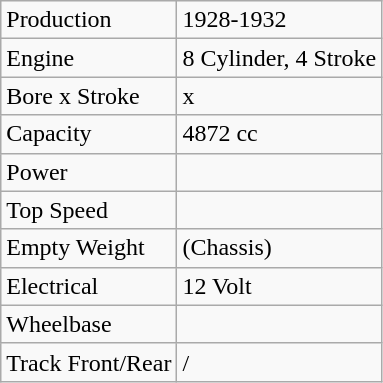<table class="wikitable">
<tr>
<td>Production</td>
<td>1928-1932</td>
</tr>
<tr>
<td>Engine</td>
<td>8 Cylinder, 4 Stroke</td>
</tr>
<tr>
<td>Bore x Stroke</td>
<td> x </td>
</tr>
<tr>
<td>Capacity</td>
<td>4872 cc</td>
</tr>
<tr>
<td>Power</td>
<td></td>
</tr>
<tr>
<td>Top Speed</td>
<td></td>
</tr>
<tr>
<td>Empty Weight</td>
<td> (Chassis)</td>
</tr>
<tr>
<td>Electrical</td>
<td>12 Volt</td>
</tr>
<tr>
<td>Wheelbase</td>
<td></td>
</tr>
<tr>
<td>Track Front/Rear</td>
<td>/</td>
</tr>
</table>
